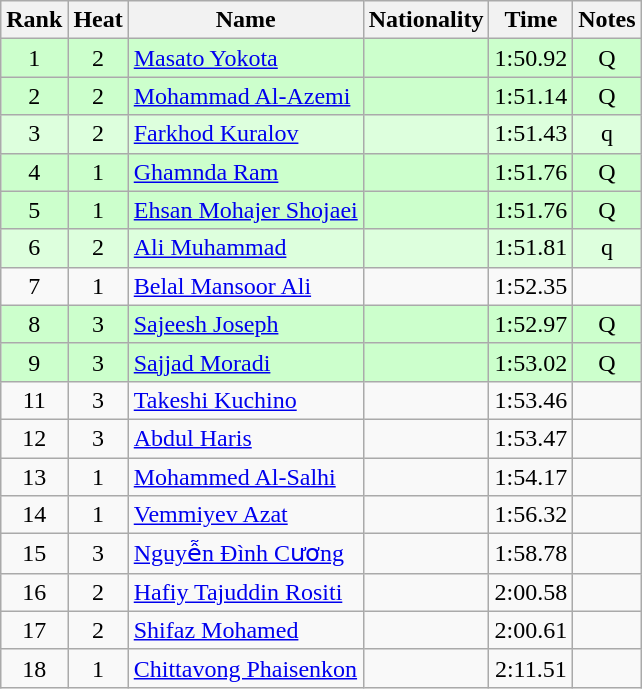<table class="wikitable sortable" style="text-align:center">
<tr>
<th>Rank</th>
<th>Heat</th>
<th>Name</th>
<th>Nationality</th>
<th>Time</th>
<th>Notes</th>
</tr>
<tr bgcolor=ccffcc>
<td>1</td>
<td>2</td>
<td align="left"><a href='#'>Masato Yokota</a></td>
<td align=left></td>
<td>1:50.92</td>
<td>Q</td>
</tr>
<tr bgcolor=ccffcc>
<td>2</td>
<td>2</td>
<td align="left"><a href='#'>Mohammad Al-Azemi</a></td>
<td align=left></td>
<td>1:51.14</td>
<td>Q</td>
</tr>
<tr bgcolor=ddffdd>
<td>3</td>
<td>2</td>
<td align="left"><a href='#'>Farkhod Kuralov</a></td>
<td align=left></td>
<td>1:51.43</td>
<td>q</td>
</tr>
<tr bgcolor=ccffcc>
<td>4</td>
<td>1</td>
<td align="left"><a href='#'>Ghamnda Ram</a></td>
<td align=left></td>
<td>1:51.76</td>
<td>Q</td>
</tr>
<tr bgcolor=ccffcc>
<td>5</td>
<td>1</td>
<td align="left"><a href='#'>Ehsan Mohajer Shojaei</a></td>
<td align=left></td>
<td>1:51.76</td>
<td>Q</td>
</tr>
<tr bgcolor=ddffdd>
<td>6</td>
<td>2</td>
<td align="left"><a href='#'>Ali Muhammad</a></td>
<td align=left></td>
<td>1:51.81</td>
<td>q</td>
</tr>
<tr>
<td>7</td>
<td>1</td>
<td align="left"><a href='#'>Belal Mansoor Ali</a></td>
<td align=left></td>
<td>1:52.35</td>
<td></td>
</tr>
<tr bgcolor=ccffcc>
<td>8</td>
<td>3</td>
<td align="left"><a href='#'>Sajeesh Joseph</a></td>
<td align=left></td>
<td>1:52.97</td>
<td>Q</td>
</tr>
<tr bgcolor=ccffcc>
<td>9</td>
<td>3</td>
<td align="left"><a href='#'>Sajjad Moradi</a></td>
<td align=left></td>
<td>1:53.02</td>
<td>Q</td>
</tr>
<tr>
<td>11</td>
<td>3</td>
<td align="left"><a href='#'>Takeshi Kuchino</a></td>
<td align=left></td>
<td>1:53.46</td>
<td></td>
</tr>
<tr>
<td>12</td>
<td>3</td>
<td align="left"><a href='#'>Abdul Haris</a></td>
<td align=left></td>
<td>1:53.47</td>
<td></td>
</tr>
<tr>
<td>13</td>
<td>1</td>
<td align="left"><a href='#'>Mohammed Al-Salhi</a></td>
<td align=left></td>
<td>1:54.17</td>
<td></td>
</tr>
<tr>
<td>14</td>
<td>1</td>
<td align="left"><a href='#'>Vemmiyev Azat</a></td>
<td align=left></td>
<td>1:56.32</td>
<td></td>
</tr>
<tr>
<td>15</td>
<td>3</td>
<td align="left"><a href='#'>Nguyễn Đình Cương</a></td>
<td align=left></td>
<td>1:58.78</td>
<td></td>
</tr>
<tr>
<td>16</td>
<td>2</td>
<td align="left"><a href='#'>Hafiy Tajuddin Rositi</a></td>
<td align=left></td>
<td>2:00.58</td>
<td></td>
</tr>
<tr>
<td>17</td>
<td>2</td>
<td align="left"><a href='#'>Shifaz Mohamed</a></td>
<td align=left></td>
<td>2:00.61</td>
<td></td>
</tr>
<tr>
<td>18</td>
<td>1</td>
<td align="left"><a href='#'>Chittavong Phaisenkon</a></td>
<td align=left></td>
<td>2:11.51</td>
<td></td>
</tr>
</table>
